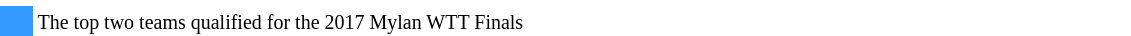<table width=60%>
<tr>
<td style="width: 20px;"></td>
<td bgcolor=#ffffff></td>
</tr>
<tr>
<td bgcolor=#3399FF></td>
<td bgcolor=#ffffff><small>The top two teams qualified for the 2017 Mylan WTT Finals</small></td>
</tr>
</table>
